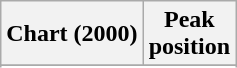<table class="wikitable sortable plainrowheaders" style="text-align:center">
<tr>
<th scope="col">Chart (2000)</th>
<th scope="col">Peak<br>position</th>
</tr>
<tr>
</tr>
<tr>
</tr>
<tr>
</tr>
</table>
